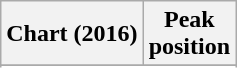<table class="wikitable sortable plainrowheaders" style="text-align:center;">
<tr>
<th>Chart (2016)</th>
<th>Peak <br> position</th>
</tr>
<tr>
</tr>
<tr>
</tr>
<tr>
</tr>
<tr>
</tr>
</table>
